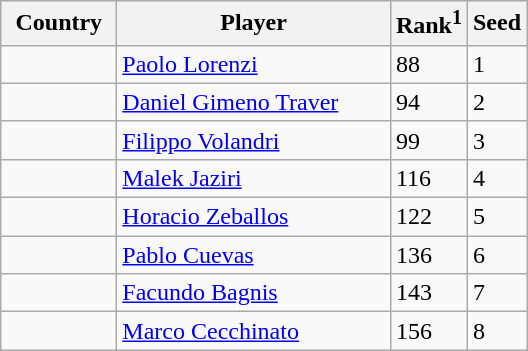<table class="sortable wikitable">
<tr>
<th width="70">Country</th>
<th width="175">Player</th>
<th>Rank<sup>1</sup></th>
<th>Seed</th>
</tr>
<tr>
<td></td>
<td><a href='#'>Paolo Lorenzi</a></td>
<td>88</td>
<td>1</td>
</tr>
<tr>
<td></td>
<td><a href='#'>Daniel Gimeno Traver</a></td>
<td>94</td>
<td>2</td>
</tr>
<tr>
<td></td>
<td><a href='#'>Filippo Volandri</a></td>
<td>99</td>
<td>3</td>
</tr>
<tr>
<td></td>
<td><a href='#'>Malek Jaziri</a></td>
<td>116</td>
<td>4</td>
</tr>
<tr>
<td></td>
<td><a href='#'>Horacio Zeballos</a></td>
<td>122</td>
<td>5</td>
</tr>
<tr>
<td></td>
<td><a href='#'>Pablo Cuevas</a></td>
<td>136</td>
<td>6</td>
</tr>
<tr>
<td></td>
<td><a href='#'>Facundo Bagnis</a></td>
<td>143</td>
<td>7</td>
</tr>
<tr>
<td></td>
<td><a href='#'>Marco Cecchinato</a></td>
<td>156</td>
<td>8</td>
</tr>
</table>
